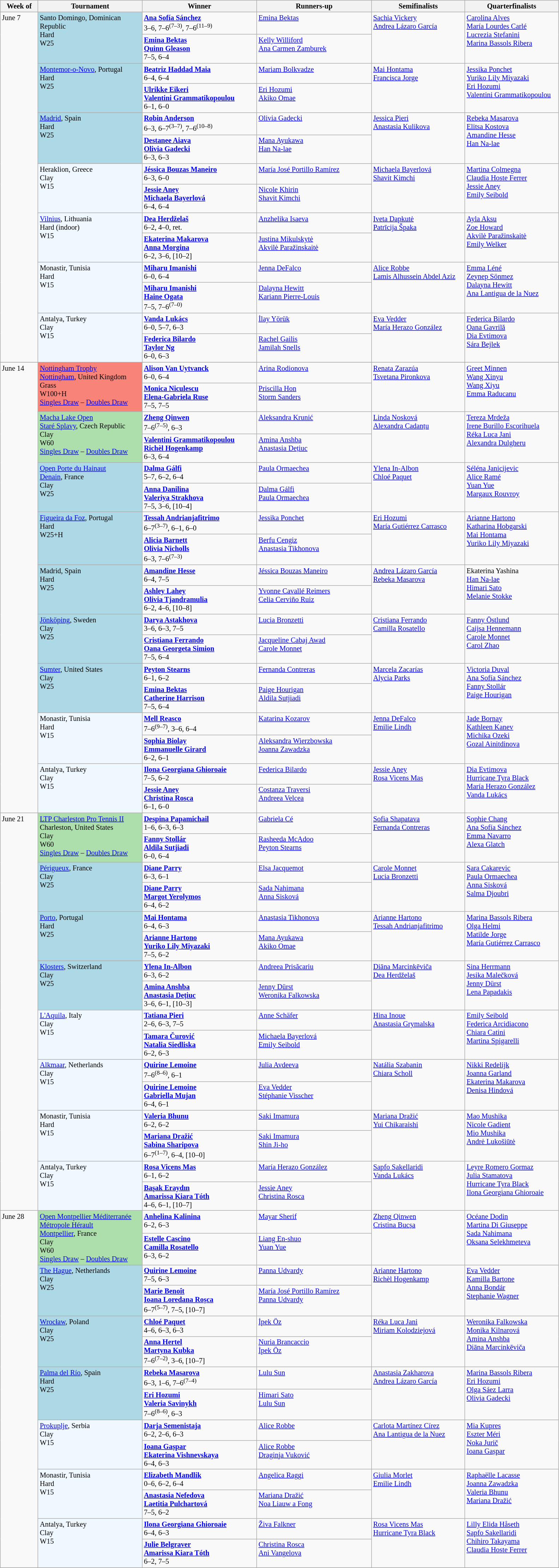<table class="wikitable" style="font-size:85%;">
<tr>
<th width="65">Week of</th>
<th style="width:190px;">Tournament</th>
<th style="width:210px;">Winner</th>
<th style="width:210px;">Runners-up</th>
<th style="width:170px;">Semifinalists</th>
<th style="width:170px;">Quarterfinalists</th>
</tr>
<tr style="vertical-align:top">
<td rowspan=14>June 7</td>
<td rowspan="2" style="background:lightblue;">Santo Domingo, Dominican Republic <br> Hard <br> W25 <br> </td>
<td><strong> <a href='#'>Ana Sofía Sánchez</a></strong> <br> 3–6, 7–6<sup>(7–3)</sup>, 7–6<sup>(11–9)</sup></td>
<td> <a href='#'>Emina Bektas</a></td>
<td rowspan=2> <a href='#'>Sachia Vickery</a> <br>  <a href='#'>Andrea Lázaro García</a></td>
<td rowspan=2> <a href='#'>Carolina Alves</a> <br>  <a href='#'>María Lourdes Carlé</a> <br>  <a href='#'>Lucrezia Stefanini</a> <br>  <a href='#'>Marina Bassols Ribera</a></td>
</tr>
<tr style="vertical-align:top">
<td><strong> <a href='#'>Emina Bektas</a> <br>  <a href='#'>Quinn Gleason</a></strong> <br> 7–5, 6–4</td>
<td> <a href='#'>Kelly Williford</a> <br>  <a href='#'>Ana Carmen Zamburek</a></td>
</tr>
<tr style="vertical-align:top">
<td rowspan="2" style="background:lightblue;"><a href='#'>Montemor-o-Novo</a>, Portugal <br> Hard <br> W25 <br> </td>
<td><strong> <a href='#'>Beatriz Haddad Maia</a></strong> <br> 6–4, 6–4</td>
<td> <a href='#'>Mariam Bolkvadze</a></td>
<td rowspan=2> <a href='#'>Mai Hontama</a> <br>  <a href='#'>Francisca Jorge</a></td>
<td rowspan=2> <a href='#'>Jessika Ponchet</a> <br>  <a href='#'>Yuriko Lily Miyazaki</a> <br>  <a href='#'>Eri Hozumi</a> <br>  <a href='#'>Valentini Grammatikopoulou</a></td>
</tr>
<tr style="vertical-align:top">
<td><strong> <a href='#'>Ulrikke Eikeri</a> <br>  <a href='#'>Valentini Grammatikopoulou</a></strong> <br> 6–1, 6–0</td>
<td> <a href='#'>Eri Hozumi</a> <br>  <a href='#'>Akiko Omae</a></td>
</tr>
<tr style="vertical-align:top">
<td rowspan="2" style="background:lightblue;"><a href='#'>Madrid</a>, Spain <br> Hard <br> W25 <br> </td>
<td><strong> <a href='#'>Robin Anderson</a></strong> <br> 6–3, 6–7<sup>(3–7)</sup>, 7–6<sup>(10–8)</sup></td>
<td> <a href='#'>Olivia Gadecki</a></td>
<td rowspan=2> <a href='#'>Jessica Pieri</a> <br>  <a href='#'>Anastasia Kulikova</a></td>
<td rowspan=2> <a href='#'>Rebeka Masarova</a> <br>  <a href='#'>Elitsa Kostova</a> <br>  <a href='#'>Amandine Hesse</a> <br>  <a href='#'>Han Na-lae</a></td>
</tr>
<tr style="vertical-align:top">
<td> <strong><a href='#'>Destanee Aiava</a></strong> <br>  <strong><a href='#'>Olivia Gadecki</a></strong> <br> 6–3, 6–3</td>
<td> <a href='#'>Mana Ayukawa</a> <br>  <a href='#'>Han Na-lae</a></td>
</tr>
<tr style="vertical-align:top">
<td rowspan="2" style="background:#f0f8ff;">Heraklion, Greece <br> Clay <br> W15 <br> </td>
<td><strong> <a href='#'>Jéssica Bouzas Maneiro</a></strong> <br> 6–3, 6–0</td>
<td> <a href='#'>María José Portillo Ramírez</a></td>
<td rowspan=2> <a href='#'>Michaela Bayerlová</a> <br>  <a href='#'>Shavit Kimchi</a></td>
<td rowspan=2> <a href='#'>Martina Colmegna</a> <br>  <a href='#'>Claudia Hoste Ferrer</a> <br>  <a href='#'>Jessie Aney</a> <br>  <a href='#'>Emily Seibold</a></td>
</tr>
<tr style="vertical-align:top">
<td><strong> <a href='#'>Jessie Aney</a> <br>  <a href='#'>Michaela Bayerlová</a></strong> <br> 6–4, 6–4</td>
<td> <a href='#'>Nicole Khirin</a> <br>  <a href='#'>Shavit Kimchi</a></td>
</tr>
<tr style="vertical-align:top">
<td rowspan="2" style="background:#f0f8ff;"><a href='#'>Vilnius</a>, Lithuania <br> Hard (indoor) <br> W15 <br> </td>
<td><strong> <a href='#'>Dea Herdželaš</a></strong> <br> 6–2, 4–0, ret.</td>
<td> <a href='#'>Anzhelika Isaeva</a></td>
<td rowspan=2> <a href='#'>Iveta Dapkutė</a> <br>  <a href='#'>Patrīcija Špaka</a></td>
<td rowspan=2> <a href='#'>Ayla Aksu</a> <br>  <a href='#'>Zoe Howard</a> <br>  <a href='#'>Akvilė Paražinskaitė</a> <br>  <a href='#'>Emily Welker</a></td>
</tr>
<tr style="vertical-align:top">
<td> <strong><a href='#'>Ekaterina Makarova</a></strong> <br>  <strong><a href='#'>Anna Morgina</a></strong> <br> 6–2, 3–6, [10–2]</td>
<td> <a href='#'>Justina Mikulskytė</a> <br>  <a href='#'>Akvilė Paražinskaitė</a></td>
</tr>
<tr style="vertical-align:top">
<td rowspan="2" style="background:#f0f8ff;">Monastir, Tunisia <br> Hard <br> W15 <br> </td>
<td><strong> <a href='#'>Miharu Imanishi</a></strong> <br> 6–0, 6–4</td>
<td> <a href='#'>Jenna DeFalco</a></td>
<td rowspan=2> <a href='#'>Alice Robbe</a> <br>  <a href='#'>Lamis Alhussein Abdel Aziz</a></td>
<td rowspan=2> <a href='#'>Emma Léné</a> <br>  <a href='#'>Zeynep Sönmez</a> <br>  <a href='#'>Dalayna Hewitt</a> <br>  <a href='#'>Ana Lantigua de la Nuez</a></td>
</tr>
<tr style="vertical-align:top">
<td> <strong><a href='#'>Miharu Imanishi</a></strong> <br>  <strong><a href='#'>Haine Ogata</a></strong> <br> 7–5, 7–6<sup>(7–0)</sup></td>
<td> <a href='#'>Dalayna Hewitt</a> <br>  <a href='#'>Kariann Pierre-Louis</a></td>
</tr>
<tr style="vertical-align:top">
<td rowspan="2" style="background:#f0f8ff;">Antalya, Turkey <br> Clay <br> W15 <br> </td>
<td><strong> <a href='#'>Vanda Lukács</a></strong> <br> 6–0, 5–7, 6–3</td>
<td> <a href='#'>İlay Yörük</a></td>
<td rowspan=2> <a href='#'>Eva Vedder</a> <br>  <a href='#'>María Herazo González</a></td>
<td rowspan=2> <a href='#'>Federica Bilardo</a> <br>  <a href='#'>Oana Gavrilă</a> <br>  <a href='#'>Dia Evtimova</a> <br>  <a href='#'>Sára Bejlek</a></td>
</tr>
<tr style="vertical-align:top">
<td> <strong><a href='#'>Federica Bilardo</a></strong> <br>  <strong><a href='#'>Taylor Ng</a></strong> <br> 6–0, 6–3</td>
<td> <a href='#'>Rachel Gailis</a> <br>  <a href='#'>Jamilah Snells</a></td>
</tr>
<tr style="vertical-align:top">
</tr>
<tr style="vertical-align:top">
<td rowspan=18>June 14</td>
<td rowspan="2" style="background:#f88379;"><a href='#'>Nottingham Trophy</a> <br> <a href='#'>Nottingham</a>, United Kingdom <br> Grass <br> W100+H <br> <a href='#'>Singles Draw</a> – <a href='#'>Doubles Draw</a></td>
<td> <strong><a href='#'>Alison Van Uytvanck</a></strong> <br> 6–0, 6–4</td>
<td> <a href='#'>Arina Rodionova</a></td>
<td rowspan=2> <a href='#'>Renata Zarazúa</a> <br>  <a href='#'>Tsvetana Pironkova</a></td>
<td rowspan=2> <a href='#'>Greet Minnen</a> <br>  <a href='#'>Wang Xinyu</a> <br>  <a href='#'>Wang Xiyu</a> <br>  <a href='#'>Emma Raducanu</a></td>
</tr>
<tr style="vertical-align:top">
<td><strong> <a href='#'>Monica Niculescu</a> <br>  <a href='#'>Elena-Gabriela Ruse</a></strong> <br> 7–5, 7–5</td>
<td> <a href='#'>Priscilla Hon</a> <br>  <a href='#'>Storm Sanders</a></td>
</tr>
<tr style="vertical-align:top">
<td rowspan="2" style="background:#addfad;"><a href='#'>Macha Lake Open</a> <br> <a href='#'>Staré Splavy</a>, Czech Republic <br> Clay <br> W60 <br> <a href='#'>Singles Draw</a> – <a href='#'>Doubles Draw</a></td>
<td><strong> <a href='#'>Zheng Qinwen</a></strong> <br> 7–6<sup>(7–5)</sup>, 6–3</td>
<td> <a href='#'>Aleksandra Krunić</a></td>
<td rowspan=2> <a href='#'>Linda Nosková</a> <br>  <a href='#'>Alexandra Cadanțu</a></td>
<td rowspan=2> <a href='#'>Tereza Mrdeža</a> <br>  <a href='#'>Irene Burillo Escorihuela</a> <br>  <a href='#'>Réka Luca Jani</a> <br>  <a href='#'>Alexandra Dulgheru</a></td>
</tr>
<tr style="vertical-align:top">
<td><strong> <a href='#'>Valentini Grammatikopoulou</a> <br>  <a href='#'>Richèl Hogenkamp</a></strong> <br> 6–3, 6–4</td>
<td> <a href='#'>Amina Anshba</a> <br>  <a href='#'>Anastasia Dețiuc</a></td>
</tr>
<tr style="vertical-align:top">
<td rowspan="2" style="background:lightblue;"><a href='#'>Open Porte du Hainaut</a> <br> <a href='#'>Denain</a>, France <br> Clay <br> W25 <br> </td>
<td> <strong><a href='#'>Dalma Gálfi</a></strong> <br> 5–7, 6–2, 6–4</td>
<td> <a href='#'>Paula Ormaechea</a></td>
<td rowspan=2> <a href='#'>Ylena In-Albon</a> <br>  <a href='#'>Chloé Paquet</a></td>
<td rowspan=2> <a href='#'>Séléna Janicijevic</a> <br>  <a href='#'>Alice Ramé</a> <br>  <a href='#'>Yuan Yue</a> <br>  <a href='#'>Margaux Rouvroy</a></td>
</tr>
<tr style="vertical-align:top">
<td><strong> <a href='#'>Anna Danilina</a> <br>  <a href='#'>Valeriya Strakhova</a></strong> <br> 7–5, 3–6, [10–4]</td>
<td> <a href='#'>Dalma Gálfi</a> <br>  <a href='#'>Paula Ormaechea</a></td>
</tr>
<tr style="vertical-align:top">
<td rowspan="2" style="background:lightblue;"><a href='#'>Figueira da Foz</a>, Portugal <br> Hard <br> W25+H <br> </td>
<td> <strong><a href='#'>Tessah Andrianjafitrimo</a></strong> <br> 6–7<sup>(3–7)</sup>, 6–1, 6–0</td>
<td> <a href='#'>Jessika Ponchet</a></td>
<td rowspan=2> <a href='#'>Eri Hozumi</a> <br>  <a href='#'>María Gutiérrez Carrasco</a></td>
<td rowspan=2> <a href='#'>Arianne Hartono</a> <br>  <a href='#'>Katharina Hobgarski</a> <br>  <a href='#'>Mai Hontama</a> <br>  <a href='#'>Yuriko Lily Miyazaki</a></td>
</tr>
<tr style="vertical-align:top">
<td><strong> <a href='#'>Alicia Barnett</a> <br>  <a href='#'>Olivia Nicholls</a></strong> <br> 6–3, 7–6<sup>(7–3)</sup></td>
<td> <a href='#'>Berfu Cengiz</a> <br>  <a href='#'>Anastasia Tikhonova</a></td>
</tr>
<tr style="vertical-align:top">
<td rowspan="2" style="background:lightblue;">Madrid, Spain <br> Hard <br> W25 <br> </td>
<td><strong> <a href='#'>Amandine Hesse</a></strong> <br> 6–4, 7–5</td>
<td> <a href='#'>Jéssica Bouzas Maneiro</a></td>
<td rowspan=2> <a href='#'>Andrea Lázaro García</a> <br>  <a href='#'>Rebeka Masarova</a></td>
<td rowspan=2> Ekaterina Yashina <br>  <a href='#'>Han Na-lae</a> <br>  <a href='#'>Himari Sato</a> <br>  <a href='#'>Melanie Stokke</a></td>
</tr>
<tr style="vertical-align:top">
<td> <strong><a href='#'>Ashley Lahey</a></strong> <br>  <strong><a href='#'>Olivia Tjandramulia</a></strong> <br> 6–2, 4–6, [10–8]</td>
<td> <a href='#'>Yvonne Cavallé Reimers</a> <br>  <a href='#'>Celia Cerviño Ruiz</a></td>
</tr>
<tr style="vertical-align:top">
<td rowspan="2" style="background:lightblue;"><a href='#'>Jönköping</a>, Sweden <br> Clay <br> W25 <br> </td>
<td><strong> <a href='#'>Darya Astakhova</a></strong> <br> 3–6, 6–3, 7–5</td>
<td> <a href='#'>Lucia Bronzetti</a></td>
<td rowspan=2> <a href='#'>Cristiana Ferrando</a> <br>  <a href='#'>Camilla Rosatello</a></td>
<td rowspan=2> <a href='#'>Fanny Östlund</a> <br>  <a href='#'>Caijsa Hennemann</a> <br>  <a href='#'>Carole Monnet</a> <br>  <a href='#'>Carol Zhao</a></td>
</tr>
<tr style="vertical-align:top">
<td><strong> <a href='#'>Cristiana Ferrando</a> <br>  <a href='#'>Oana Georgeta Simion</a></strong> <br> 7–5, 6–4</td>
<td> <a href='#'>Jacqueline Cabaj Awad</a> <br>  <a href='#'>Carole Monnet</a></td>
</tr>
<tr style="vertical-align:top">
<td rowspan="2" style="background:lightblue;"><a href='#'>Sumter</a>, United States <br> Clay <br> W25 <br> </td>
<td><strong> <a href='#'>Peyton Stearns</a></strong> <br> 6–1, 6–2</td>
<td> <a href='#'>Fernanda Contreras</a></td>
<td rowspan=2> <a href='#'>Marcela Zacarías</a> <br>  <a href='#'>Alycia Parks</a></td>
<td rowspan=2> <a href='#'>Victoria Duval</a> <br>  <a href='#'>Ana Sofía Sánchez</a> <br>  <a href='#'>Fanny Stollár</a> <br>  <a href='#'>Paige Hourigan</a></td>
</tr>
<tr style="vertical-align:top">
<td><strong> <a href='#'>Emina Bektas</a> <br>  <a href='#'>Catherine Harrison</a></strong> <br> 7–5, 6–4</td>
<td> <a href='#'>Paige Hourigan</a> <br>  <a href='#'>Aldila Sutjiadi</a></td>
</tr>
<tr style="vertical-align:top">
<td rowspan="2" style="background:#f0f8ff;">Monastir, Tunisia <br> Hard <br> W15 <br> </td>
<td><strong> <a href='#'>Mell Reasco</a></strong> <br> 7–6<sup>(9–7)</sup>, 3–6, 6–4</td>
<td> <a href='#'>Katarina Kozarov</a></td>
<td rowspan=2> <a href='#'>Jenna DeFalco</a> <br>  <a href='#'>Emilie Lindh</a></td>
<td rowspan=2> <a href='#'>Jade Bornay</a> <br>  <a href='#'>Kathleen Kanev</a> <br>  <a href='#'>Michika Ozeki</a> <br>   <a href='#'>Gozal Ainitdinova</a></td>
</tr>
<tr style="vertical-align:top">
<td><strong> <a href='#'>Sophia Biolay</a> <br>   <a href='#'>Emmanuelle Girard</a></strong> <br> 6–2, 6–1</td>
<td> <a href='#'>Aleksandra Wierzbowska</a> <br>   <a href='#'>Joanna Zawadzka</a></td>
</tr>
<tr style="vertical-align:top">
<td rowspan="2" style="background:#f0f8ff;">Antalya, Turkey <br> Clay <br> W15 <br> </td>
<td><strong> <a href='#'>Ilona Georgiana Ghioroaie</a></strong> <br> 7–5, 6–2</td>
<td> <a href='#'>Federica Bilardo</a></td>
<td rowspan=2> <a href='#'>Jessie Aney</a> <br>  <a href='#'>Rosa Vicens Mas</a></td>
<td rowspan=2> <a href='#'>Dia Evtimova</a> <br>  <a href='#'>Hurricane Tyra Black</a> <br>  <a href='#'>María Herazo González</a> <br>  <a href='#'>Vanda Lukács</a></td>
</tr>
<tr style="vertical-align:top">
<td><strong> <a href='#'>Jessie Aney</a> <br>  <a href='#'>Christina Rosca</a></strong> <br> 6–1, 6–0</td>
<td> <a href='#'>Costanza Traversi</a> <br>  <a href='#'>Andreea Velcea</a></td>
</tr>
<tr style="vertical-align:top">
<td rowspan=16>June 21</td>
<td rowspan="2" style="background:#addfad;"><a href='#'>LTP Charleston Pro Tennis II</a> <br> Charleston, United States <br> Clay <br> W60 <br> <a href='#'>Singles Draw</a> – <a href='#'>Doubles Draw</a></td>
<td> <strong><a href='#'>Despina Papamichail</a></strong> <br> 1–6, 6–3, 6–3</td>
<td> <a href='#'>Gabriela Cé</a></td>
<td rowspan=2> <a href='#'>Sofia Shapatava</a> <br>  <a href='#'>Fernanda Contreras</a></td>
<td rowspan=2> <a href='#'>Sophie Chang</a> <br>  <a href='#'>Ana Sofía Sánchez</a> <br>  <a href='#'>Emma Navarro</a> <br>  <a href='#'>Alexa Glatch</a></td>
</tr>
<tr style="vertical-align:top">
<td> <strong><a href='#'>Fanny Stollár</a></strong> <br>  <strong><a href='#'>Aldila Sutjiadi</a></strong> <br> 6–0, 6–4</td>
<td> <a href='#'>Rasheeda McAdoo</a> <br>  <a href='#'>Peyton Stearns</a></td>
</tr>
<tr style="vertical-align:top">
<td rowspan="2" style="background:lightblue;"><a href='#'>Périgueux</a>, France <br> Clay <br> W25 <br> </td>
<td> <strong><a href='#'>Diane Parry</a></strong> <br> 6–3, 6–1</td>
<td> <a href='#'>Elsa Jacquemot</a></td>
<td rowspan=2> <a href='#'>Carole Monnet</a> <br>  <a href='#'>Lucia Bronzetti</a></td>
<td rowspan=2> <a href='#'>Sara Cakarevic</a> <br>  <a href='#'>Paula Ormaechea</a> <br>  <a href='#'>Anna Sisková</a> <br>  <a href='#'>Salma Djoubri</a></td>
</tr>
<tr style="vertical-align:top">
<td> <strong><a href='#'>Diane Parry</a></strong> <br>  <strong><a href='#'>Margot Yerolymos</a></strong> <br> 6–4, 6–2</td>
<td> <a href='#'>Sada Nahimana</a> <br>  <a href='#'>Anna Sisková</a></td>
</tr>
<tr style="vertical-align:top">
<td rowspan="2" style="background:lightblue;"><a href='#'>Porto</a>, Portugal <br> Hard <br> W25 <br> </td>
<td><strong> <a href='#'>Mai Hontama</a></strong> <br> 6–4, 6–3</td>
<td> <a href='#'>Anastasia Tikhonova</a></td>
<td rowspan=2> <a href='#'>Arianne Hartono</a> <br>  <a href='#'>Tessah Andrianjafitrimo</a></td>
<td rowspan=2> <a href='#'>Marina Bassols Ribera</a> <br>  <a href='#'>Olga Helmi</a> <br>  <a href='#'>Matilde Jorge</a> <br>  <a href='#'>María Gutiérrez Carrasco</a></td>
</tr>
<tr style="vertical-align:top">
<td><strong> <a href='#'>Arianne Hartono</a> <br>  <a href='#'>Yuriko Lily Miyazaki</a></strong> <br> 7–5, 6–2</td>
<td> <a href='#'>Mana Ayukawa</a> <br>  <a href='#'>Akiko Omae</a></td>
</tr>
<tr style="vertical-align:top">
<td rowspan="2" style="background:lightblue;"><a href='#'>Klosters</a>, Switzerland <br> Clay <br> W25 <br> </td>
<td><strong> <a href='#'>Ylena In-Albon</a></strong> <br> 6–3, 6–2</td>
<td> <a href='#'>Andreea Prisăcariu</a></td>
<td rowspan=2> <a href='#'>Diāna Marcinkēviča</a> <br>  <a href='#'>Dea Herdželaš</a></td>
<td rowspan=2> <a href='#'>Sina Herrmann</a> <br>  <a href='#'>Jesika Malečková</a> <br>  <a href='#'>Jenny Dürst</a> <br>  <a href='#'>Lena Papadakis</a></td>
</tr>
<tr style="vertical-align:top">
<td><strong> <a href='#'>Amina Anshba</a> <br>  <a href='#'>Anastasia Dețiuc</a></strong> <br> 3–6, 6–1, [10–3]</td>
<td> <a href='#'>Jenny Dürst</a> <br>  <a href='#'>Weronika Falkowska</a></td>
</tr>
<tr style="vertical-align:top">
<td rowspan="2" style="background:#f0f8ff;"><a href='#'>L'Aquila</a>, Italy <br> Clay <br> W15 <br> </td>
<td><strong> <a href='#'>Tatiana Pieri</a></strong> <br> 2–6, 6–3, 7–5</td>
<td> <a href='#'>Anne Schäfer</a></td>
<td rowspan=2> <a href='#'>Hina Inoue</a> <br>  <a href='#'>Anastasia Grymalska</a></td>
<td rowspan=2> <a href='#'>Emily Seibold</a> <br>  <a href='#'>Federica Arcidiacono</a> <br>  <a href='#'>Chiara Catini</a> <br>  <a href='#'>Martina Spigarelli</a></td>
</tr>
<tr style="vertical-align:top">
<td><strong> <a href='#'>Tamara Čurović</a> <br>  <a href='#'>Natalia Siedliska</a></strong> <br> 6–2, 6–3</td>
<td> <a href='#'>Michaela Bayerlová</a> <br>  <a href='#'>Emily Seibold</a></td>
</tr>
<tr style="vertical-align:top">
<td rowspan="2" style="background:#f0f8ff;"><a href='#'>Alkmaar</a>, Netherlands <br> Clay <br> W15 <br> </td>
<td><strong> <a href='#'>Quirine Lemoine</a></strong> <br> 7–6<sup>(8–6)</sup>, 6–1</td>
<td> <a href='#'>Julia Avdeeva</a></td>
<td rowspan=2> <a href='#'>Natália Szabanin</a> <br>  <a href='#'>Chiara Scholl</a></td>
<td rowspan=2> <a href='#'>Nikki Redelijk</a> <br>  <a href='#'>Joanna Garland</a> <br>  <a href='#'>Ekaterina Makarova</a> <br>  <a href='#'>Denisa Hindová</a></td>
</tr>
<tr style="vertical-align:top">
<td><strong> <a href='#'>Quirine Lemoine</a> <br>  <a href='#'>Gabriella Mujan</a></strong> <br> 6–4, 6–1</td>
<td> <a href='#'>Eva Vedder</a> <br>  <a href='#'>Stéphanie Visscher</a></td>
</tr>
<tr style="vertical-align:top">
<td rowspan="2" style="background:#f0f8ff;">Monastir, Tunisia <br> Hard <br> W15 <br> </td>
<td><strong> <a href='#'>Valeria Bhunu</a></strong> <br> 6–2, 6–2</td>
<td> <a href='#'>Saki Imamura</a></td>
<td rowspan=2> <a href='#'>Mariana Dražić</a> <br>  <a href='#'>Yui Chikaraishi</a></td>
<td rowspan=2> <a href='#'>Mao Mushika</a> <br>  <a href='#'>Nicole Gadient</a> <br>  <a href='#'>Mio Mushika</a> <br>  <a href='#'>Andrė Lukošiūtė</a></td>
</tr>
<tr style="vertical-align:top">
<td><strong> <a href='#'>Mariana Dražić</a> <br>  <a href='#'>Sabina Sharipova</a></strong> <br> 6–7<sup>(1–7)</sup>, 6–4, [10–0]</td>
<td> <a href='#'>Saki Imamura</a> <br>  <a href='#'>Shin Ji-ho</a></td>
</tr>
<tr style="vertical-align:top">
<td rowspan="2" style="background:#f0f8ff;">Antalya, Turkey <br> Clay <br> W15 <br> </td>
<td><strong> <a href='#'>Rosa Vicens Mas</a></strong> <br> 6–1, 6–2</td>
<td> <a href='#'>María Herazo González</a></td>
<td rowspan=2> <a href='#'>Sapfo Sakellaridi</a> <br>  <a href='#'>Vanda Lukács</a></td>
<td rowspan=2> <a href='#'>Leyre Romero Gormaz</a> <br>  <a href='#'>Julia Stamatova</a> <br>  <a href='#'>Hurricane Tyra Black</a> <br>  <a href='#'>Ilona Georgiana Ghioroaie</a></td>
</tr>
<tr style="vertical-align:top">
<td> <strong><a href='#'>Başak Eraydın</a></strong> <br>  <strong><a href='#'>Amarissa Kiara Tóth</a></strong> <br> 4–6, 6–1, [10–7]</td>
<td> <a href='#'>Jessie Aney</a> <br>  <a href='#'>Christina Rosca</a></td>
</tr>
<tr style="vertical-align:top">
<td rowspan=14>June 28</td>
<td rowspan="2" style="background:#addfad;"><a href='#'>Open Montpellier Méditerranée Métropole Hérault</a> <br> <a href='#'>Montpellier</a>, France <br> Clay <br> W60 <br> <a href='#'>Singles Draw</a> – <a href='#'>Doubles Draw</a></td>
<td><strong> <a href='#'>Anhelina Kalinina</a></strong> <br> 6–2, 6–3</td>
<td> <a href='#'>Mayar Sherif</a></td>
<td rowspan=2> <a href='#'>Zheng Qinwen</a> <br>  <a href='#'>Cristina Bucșa</a></td>
<td rowspan=2> <a href='#'>Océane Dodin</a> <br>  <a href='#'>Martina Di Giuseppe</a> <br>  <a href='#'>Sada Nahimana</a> <br>  <a href='#'>Oksana Selekhmeteva</a></td>
</tr>
<tr style="vertical-align:top">
<td><strong> <a href='#'>Estelle Cascino</a> <br>  <a href='#'>Camilla Rosatello</a></strong> <br> 6–3, 6–2</td>
<td> <a href='#'>Liang En-shuo</a> <br>  <a href='#'>Yuan Yue</a></td>
</tr>
<tr style="vertical-align:top">
<td rowspan="2" style="background:lightblue;"><a href='#'>The Hague</a>, Netherlands <br> Clay <br> W25 <br> </td>
<td><strong> <a href='#'>Quirine Lemoine</a></strong> <br> 7–5, 6–3</td>
<td> <a href='#'>Panna Udvardy</a></td>
<td rowspan=2> <a href='#'>Arianne Hartono</a> <br> <a href='#'>Richèl Hogenkamp</a></td>
<td rowspan=2> <a href='#'>Eva Vedder</a> <br>  <a href='#'>Kamilla Bartone</a> <br>  <a href='#'>Anna Bondár</a> <br>  <a href='#'>Stephanie Wagner</a></td>
</tr>
<tr style="vertical-align:top">
<td><strong> <a href='#'>Marie Benoît</a> <br>  <a href='#'>Ioana Loredana Roșca</a></strong> <br> 6–7<sup>(5–7)</sup>, 7–5, [10–7]</td>
<td> <a href='#'>María José Portillo Ramírez</a> <br>  <a href='#'>Panna Udvardy</a></td>
</tr>
<tr style="vertical-align:top">
<td rowspan="2" style="background:lightblue;"><a href='#'>Wrocław</a>, Poland <br> Clay <br> W25 <br> </td>
<td><strong> <a href='#'>Chloé Paquet</a></strong> <br> 4–6, 6–3, 6–3</td>
<td> <a href='#'>İpek Öz</a></td>
<td rowspan=2> <a href='#'>Réka Luca Jani</a> <br>  <a href='#'>Miriam Kolodziejová</a></td>
<td rowspan=2> <a href='#'>Weronika Falkowska</a> <br>  <a href='#'>Monika Kilnarová</a> <br>  <a href='#'>Amina Anshba</a> <br>  <a href='#'>Diāna Marcinkēviča</a></td>
</tr>
<tr style="vertical-align:top">
<td><strong> <a href='#'>Anna Hertel</a> <br>  <a href='#'>Martyna Kubka</a></strong> <br> 7–6<sup>(7–2)</sup>, 3–6, [10–7]</td>
<td> <a href='#'>Nuria Brancaccio</a> <br>  <a href='#'>İpek Öz</a></td>
</tr>
<tr style="vertical-align:top">
<td rowspan="2" style="background:lightblue;"><a href='#'>Palma del Río</a>, Spain <br> Hard <br> W25 <br> </td>
<td><strong> <a href='#'>Rebeka Masarova</a></strong> <br> 6–3, 1–6, 7–6<sup>(7–4)</sup></td>
<td> <a href='#'>Lulu Sun</a></td>
<td rowspan=2> <a href='#'>Anastasia Zakharova</a> <br>  <a href='#'>Andrea Lázaro García</a></td>
<td rowspan=2> <a href='#'>Marina Bassols Ribera</a> <br>  <a href='#'>Eri Hozumi</a> <br>  <a href='#'>Olga Sáez Larra</a> <br>  <a href='#'>Olivia Gadecki</a></td>
</tr>
<tr style="vertical-align:top">
<td><strong> <a href='#'>Eri Hozumi</a> <br>  <a href='#'>Valeria Savinykh</a></strong> <br> 7–6<sup>(8–6)</sup>, 6–3</td>
<td> <a href='#'>Himari Sato</a> <br>  <a href='#'>Lulu Sun</a></td>
</tr>
<tr style="vertical-align:top">
<td rowspan="2" style="background:#f0f8ff;"><a href='#'>Prokuplje</a>, Serbia <br> Clay <br> W15 <br> </td>
<td><strong> <a href='#'>Darja Semenistaja</a></strong> <br> 6–2, 2–6, 6–3</td>
<td> <a href='#'>Alice Robbe</a></td>
<td rowspan=2> <a href='#'>Carlota Martínez Círez</a> <br>  <a href='#'>Ana Lantigua de la Nuez</a></td>
<td rowspan=2> <a href='#'>Mia Kupres</a> <br>  <a href='#'>Eszter Méri</a> <br>  <a href='#'>Noka Jurič</a> <br>  <a href='#'>Ioana Gașpar</a></td>
</tr>
<tr style="vertical-align:top">
<td><strong> <a href='#'>Ioana Gașpar</a> <br>  <a href='#'>Ekaterina Vishnevskaya</a></strong> <br> 6–4, 6–3</td>
<td> <a href='#'>Alice Robbe</a> <br>  <a href='#'>Draginja Vuković</a></td>
</tr>
<tr style="vertical-align:top">
<td rowspan="2" style="background:#f0f8ff;">Monastir, Tunisia <br> Hard <br> W15 <br> </td>
<td><strong> <a href='#'>Elizabeth Mandlik</a></strong> <br> 0–6, 6–2, 6–4</td>
<td> <a href='#'>Angelica Raggi</a></td>
<td rowspan=2> <a href='#'>Giulia Morlet</a> <br>  <a href='#'>Emilie Lindh</a></td>
<td rowspan=2> <a href='#'>Raphaëlle Lacasse</a> <br>  <a href='#'>Joanna Zawadzka</a> <br>  <a href='#'>Valeria Bhunu</a> <br>  <a href='#'>Mariana Dražić</a></td>
</tr>
<tr style="vertical-align:top">
<td><strong> <a href='#'>Anastasia Nefedova</a> <br>  <a href='#'>Laetitia Pulchartová</a></strong> <br> 7–5, 6–2</td>
<td> <a href='#'>Mariana Dražić</a> <br>  <a href='#'>Noa Liauw a Fong</a></td>
</tr>
<tr style="vertical-align:top">
<td rowspan="2" style="background:#f0f8ff;">Antalya, Turkey <br> Clay <br> W15 <br> </td>
<td><strong> <a href='#'>Ilona Georgiana Ghioroaie</a></strong> <br> 6–4, 6–3</td>
<td> <a href='#'>Živa Falkner</a></td>
<td rowspan=2> <a href='#'>Rosa Vicens Mas</a> <br>  <a href='#'>Hurricane Tyra Black</a></td>
<td rowspan=2> <a href='#'>Lilly Elida Håseth</a> <br>  <a href='#'>Sapfo Sakellaridi</a> <br>  <a href='#'>Chihiro Takayama</a> <br>  <a href='#'>Claudia Hoste Ferrer</a></td>
</tr>
<tr style="vertical-align:top">
<td> <strong><a href='#'>Julie Belgraver</a></strong> <br>  <strong><a href='#'>Amarissa Kiara Tóth</a></strong> <br> 6–2, 7–5</td>
<td> <a href='#'>Christina Rosca</a> <br>  <a href='#'>Ani Vangelova</a></td>
</tr>
<tr style="vertical-align:top">
</tr>
</table>
